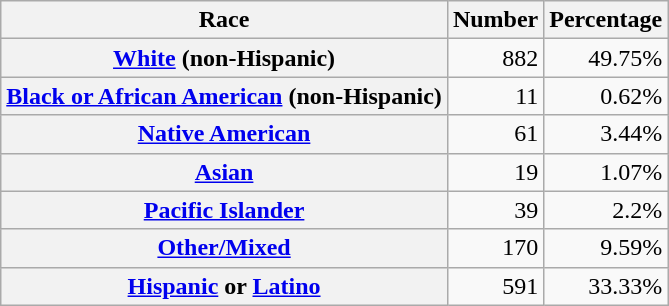<table class="wikitable" style="text-align:right">
<tr>
<th scope="col">Race</th>
<th scope="col">Number</th>
<th scope="col">Percentage</th>
</tr>
<tr>
<th scope="row"><a href='#'>White</a> (non-Hispanic)</th>
<td>882</td>
<td>49.75%</td>
</tr>
<tr>
<th scope="row"><a href='#'>Black or African American</a> (non-Hispanic)</th>
<td>11</td>
<td>0.62%</td>
</tr>
<tr>
<th scope="row"><a href='#'>Native American</a></th>
<td>61</td>
<td>3.44%</td>
</tr>
<tr>
<th scope="row"><a href='#'>Asian</a></th>
<td>19</td>
<td>1.07%</td>
</tr>
<tr>
<th scope="row"><a href='#'>Pacific Islander</a></th>
<td>39</td>
<td>2.2%</td>
</tr>
<tr>
<th scope="row"><a href='#'>Other/Mixed</a></th>
<td>170</td>
<td>9.59%</td>
</tr>
<tr>
<th scope="row"><a href='#'>Hispanic</a> or <a href='#'>Latino</a></th>
<td>591</td>
<td>33.33%</td>
</tr>
</table>
